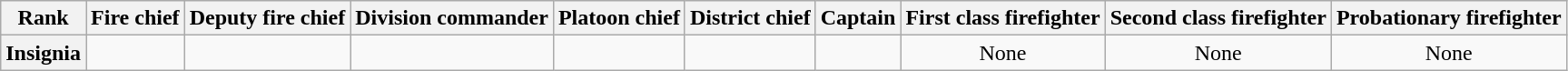<table class="wikitable">
<tr>
<th>Rank</th>
<th>Fire chief</th>
<th>Deputy fire chief</th>
<th>Division commander</th>
<th>Platoon chief</th>
<th>District chief</th>
<th>Captain</th>
<th>First class firefighter</th>
<th>Second class firefighter</th>
<th>Probationary firefighter</th>
</tr>
<tr style="text-align:center;">
<th><strong>Insignia</strong></th>
<td></td>
<td></td>
<td></td>
<td></td>
<td></td>
<td></td>
<td>None</td>
<td>None</td>
<td>None</td>
</tr>
</table>
